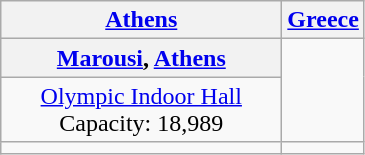<table class="wikitable" style="text-align:center;">
<tr>
<th><a href='#'>Athens</a></th>
<th><a href='#'>Greece</a></th>
</tr>
<tr>
<th width=180><a href='#'>Marousi</a>, <a href='#'>Athens</a></th>
<td rowspan=2></td>
</tr>
<tr>
<td><a href='#'>Olympic Indoor Hall</a><br>Capacity: 18,989</td>
</tr>
<tr>
<td></td>
</tr>
</table>
